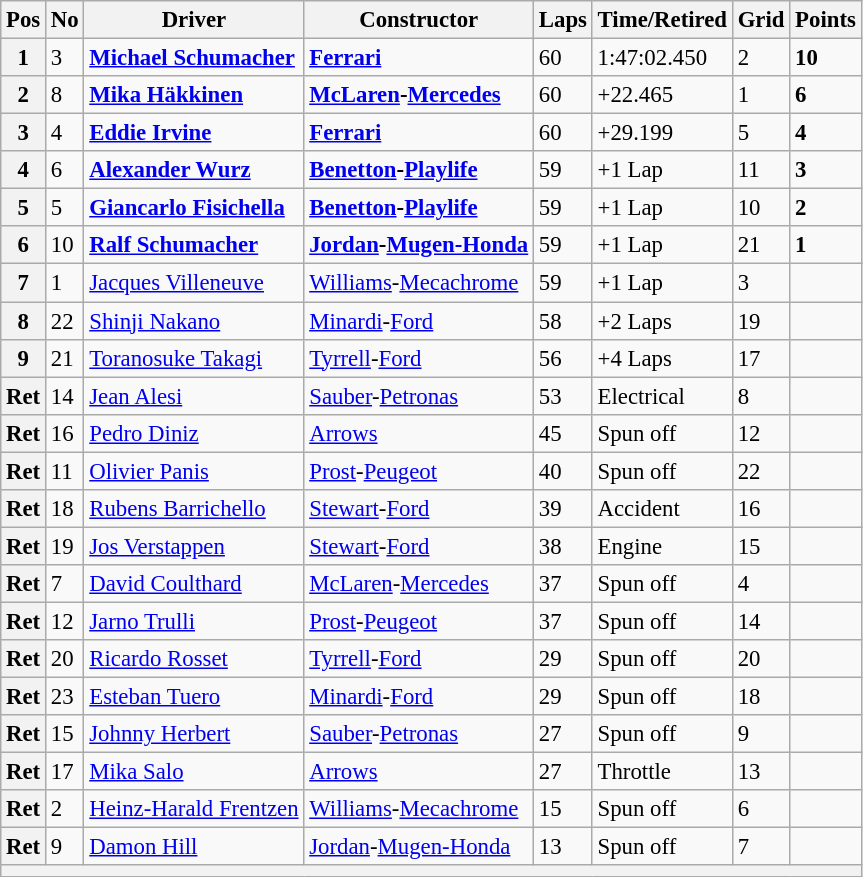<table class="wikitable" style="font-size: 95%;">
<tr>
<th>Pos</th>
<th>No</th>
<th>Driver</th>
<th>Constructor</th>
<th>Laps</th>
<th>Time/Retired</th>
<th>Grid</th>
<th>Points</th>
</tr>
<tr>
<th>1</th>
<td>3</td>
<td> <strong><a href='#'>Michael Schumacher</a></strong></td>
<td><strong><a href='#'>Ferrari</a></strong></td>
<td>60</td>
<td>1:47:02.450</td>
<td>2</td>
<td><strong>10</strong></td>
</tr>
<tr>
<th>2</th>
<td>8</td>
<td> <strong><a href='#'>Mika Häkkinen</a></strong></td>
<td><strong><a href='#'>McLaren</a>-<a href='#'>Mercedes</a></strong></td>
<td>60</td>
<td>+22.465</td>
<td>1</td>
<td><strong>6</strong></td>
</tr>
<tr>
<th>3</th>
<td>4</td>
<td> <strong><a href='#'>Eddie Irvine</a></strong></td>
<td><strong><a href='#'>Ferrari</a></strong></td>
<td>60</td>
<td>+29.199</td>
<td>5</td>
<td><strong>4</strong></td>
</tr>
<tr>
<th>4</th>
<td>6</td>
<td> <strong><a href='#'>Alexander Wurz</a></strong></td>
<td><strong><a href='#'>Benetton</a>-<a href='#'>Playlife</a></strong></td>
<td>59</td>
<td>+1 Lap</td>
<td>11</td>
<td><strong>3</strong></td>
</tr>
<tr>
<th>5</th>
<td>5</td>
<td> <strong><a href='#'>Giancarlo Fisichella</a></strong></td>
<td><strong><a href='#'>Benetton</a>-<a href='#'>Playlife</a></strong></td>
<td>59</td>
<td>+1 Lap</td>
<td>10</td>
<td><strong>2</strong></td>
</tr>
<tr>
<th>6</th>
<td>10</td>
<td> <strong><a href='#'>Ralf Schumacher</a></strong></td>
<td><strong><a href='#'>Jordan</a>-<a href='#'>Mugen-Honda</a></strong></td>
<td>59</td>
<td>+1 Lap</td>
<td>21</td>
<td><strong>1</strong></td>
</tr>
<tr>
<th>7</th>
<td>1</td>
<td> <a href='#'>Jacques Villeneuve</a></td>
<td><a href='#'>Williams</a>-<a href='#'>Mecachrome</a></td>
<td>59</td>
<td>+1 Lap</td>
<td>3</td>
<td> </td>
</tr>
<tr>
<th>8</th>
<td>22</td>
<td> <a href='#'>Shinji Nakano</a></td>
<td><a href='#'>Minardi</a>-<a href='#'>Ford</a></td>
<td>58</td>
<td>+2 Laps</td>
<td>19</td>
<td> </td>
</tr>
<tr>
<th>9</th>
<td>21</td>
<td> <a href='#'>Toranosuke Takagi</a></td>
<td><a href='#'>Tyrrell</a>-<a href='#'>Ford</a></td>
<td>56</td>
<td>+4 Laps</td>
<td>17</td>
<td> </td>
</tr>
<tr>
<th>Ret</th>
<td>14</td>
<td> <a href='#'>Jean Alesi</a></td>
<td><a href='#'>Sauber</a>-<a href='#'>Petronas</a></td>
<td>53</td>
<td>Electrical</td>
<td>8</td>
<td> </td>
</tr>
<tr>
<th>Ret</th>
<td>16</td>
<td> <a href='#'>Pedro Diniz</a></td>
<td><a href='#'>Arrows</a></td>
<td>45</td>
<td>Spun off</td>
<td>12</td>
<td> </td>
</tr>
<tr>
<th>Ret</th>
<td>11</td>
<td> <a href='#'>Olivier Panis</a></td>
<td><a href='#'>Prost</a>-<a href='#'>Peugeot</a></td>
<td>40</td>
<td>Spun off</td>
<td>22</td>
<td> </td>
</tr>
<tr>
<th>Ret</th>
<td>18</td>
<td> <a href='#'>Rubens Barrichello</a></td>
<td><a href='#'>Stewart</a>-<a href='#'>Ford</a></td>
<td>39</td>
<td>Accident</td>
<td>16</td>
<td> </td>
</tr>
<tr>
<th>Ret</th>
<td>19</td>
<td> <a href='#'>Jos Verstappen</a></td>
<td><a href='#'>Stewart</a>-<a href='#'>Ford</a></td>
<td>38</td>
<td>Engine</td>
<td>15</td>
<td> </td>
</tr>
<tr>
<th>Ret</th>
<td>7</td>
<td> <a href='#'>David Coulthard</a></td>
<td><a href='#'>McLaren</a>-<a href='#'>Mercedes</a></td>
<td>37</td>
<td>Spun off</td>
<td>4</td>
<td> </td>
</tr>
<tr>
<th>Ret</th>
<td>12</td>
<td> <a href='#'>Jarno Trulli</a></td>
<td><a href='#'>Prost</a>-<a href='#'>Peugeot</a></td>
<td>37</td>
<td>Spun off</td>
<td>14</td>
<td> </td>
</tr>
<tr>
<th>Ret</th>
<td>20</td>
<td> <a href='#'>Ricardo Rosset</a></td>
<td><a href='#'>Tyrrell</a>-<a href='#'>Ford</a></td>
<td>29</td>
<td>Spun off</td>
<td>20</td>
<td> </td>
</tr>
<tr>
<th>Ret</th>
<td>23</td>
<td> <a href='#'>Esteban Tuero</a></td>
<td><a href='#'>Minardi</a>-<a href='#'>Ford</a></td>
<td>29</td>
<td>Spun off</td>
<td>18</td>
<td> </td>
</tr>
<tr>
<th>Ret</th>
<td>15</td>
<td> <a href='#'>Johnny Herbert</a></td>
<td><a href='#'>Sauber</a>-<a href='#'>Petronas</a></td>
<td>27</td>
<td>Spun off</td>
<td>9</td>
<td> </td>
</tr>
<tr>
<th>Ret</th>
<td>17</td>
<td> <a href='#'>Mika Salo</a></td>
<td><a href='#'>Arrows</a></td>
<td>27</td>
<td>Throttle</td>
<td>13</td>
<td> </td>
</tr>
<tr>
<th>Ret</th>
<td>2</td>
<td> <a href='#'>Heinz-Harald Frentzen</a></td>
<td><a href='#'>Williams</a>-<a href='#'>Mecachrome</a></td>
<td>15</td>
<td>Spun off</td>
<td>6</td>
<td> </td>
</tr>
<tr>
<th>Ret</th>
<td>9</td>
<td> <a href='#'>Damon Hill</a></td>
<td><a href='#'>Jordan</a>-<a href='#'>Mugen-Honda</a></td>
<td>13</td>
<td>Spun off</td>
<td>7</td>
<td> </td>
</tr>
<tr>
<th colspan="8"></th>
</tr>
</table>
